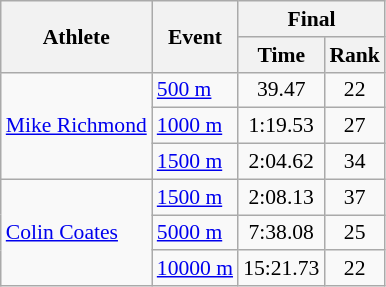<table class="wikitable" style="font-size:90%">
<tr>
<th rowspan="2">Athlete</th>
<th rowspan="2">Event</th>
<th colspan="2">Final</th>
</tr>
<tr>
<th>Time</th>
<th>Rank</th>
</tr>
<tr align="center">
<td align="left" rowspan=3><a href='#'>Mike Richmond</a></td>
<td align="left"><a href='#'>500 m</a></td>
<td>39.47</td>
<td>22</td>
</tr>
<tr align="center">
<td align="left"><a href='#'>1000 m</a></td>
<td>1:19.53</td>
<td>27</td>
</tr>
<tr align="center">
<td align="left"><a href='#'>1500 m</a></td>
<td>2:04.62</td>
<td>34</td>
</tr>
<tr align="center">
<td align="left" rowspan=3><a href='#'>Colin Coates</a></td>
<td align="left"><a href='#'>1500 m</a></td>
<td>2:08.13</td>
<td>37</td>
</tr>
<tr align="center">
<td align="left"><a href='#'>5000 m</a></td>
<td>7:38.08</td>
<td>25</td>
</tr>
<tr align="center">
<td align="left"><a href='#'>10000 m</a></td>
<td>15:21.73</td>
<td>22</td>
</tr>
</table>
